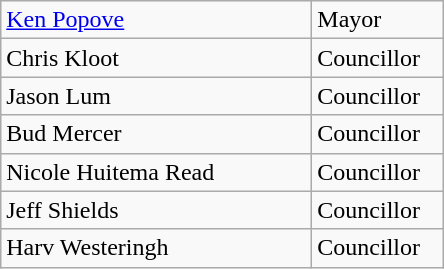<table class="wikitable">
<tr>
<td scope="col" width="200"><a href='#'>Ken Popove</a></td>
<td scope="col" width="80">Mayor</td>
</tr>
<tr>
<td scope="col" width="200">Chris Kloot</td>
<td scope="col" width="80">Councillor</td>
</tr>
<tr>
<td scope="col" width="200">Jason Lum</td>
<td scope="col" width="80">Councillor</td>
</tr>
<tr>
<td scope="col" width="200">Bud Mercer</td>
<td scope="col" width="80">Councillor</td>
</tr>
<tr>
<td scope="col" width="200">Nicole Huitema Read</td>
<td scope="col" width="80">Councillor</td>
</tr>
<tr>
<td scope="col" width="200">Jeff Shields</td>
<td scope="col" width="80">Councillor</td>
</tr>
<tr>
<td scope="col" width="200">Harv Westeringh</td>
<td scope="col" width="80">Councillor</td>
</tr>
</table>
